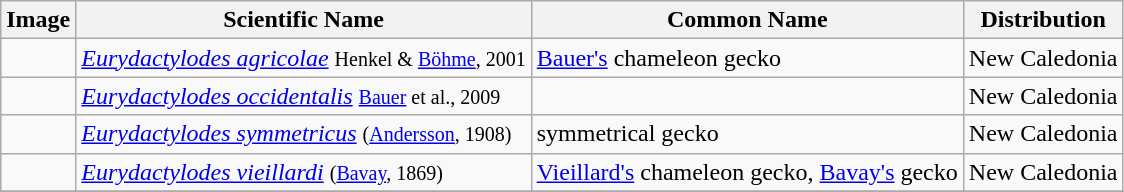<table class="wikitable">
<tr>
<th>Image</th>
<th>Scientific Name</th>
<th>Common Name</th>
<th>Distribution</th>
</tr>
<tr>
<td></td>
<td><em><a href='#'>Eurydactylodes agricolae</a></em> <small>Henkel & <a href='#'>Böhme</a>, 2001</small></td>
<td><a href='#'>Bauer's</a> chameleon gecko</td>
<td>New Caledonia</td>
</tr>
<tr>
<td></td>
<td><em><a href='#'>Eurydactylodes occidentalis</a></em> <small><a href='#'>Bauer</a> et al., 2009</small></td>
<td></td>
<td>New Caledonia</td>
</tr>
<tr>
<td></td>
<td><em><a href='#'>Eurydactylodes symmetricus</a></em> <small>(<a href='#'>Andersson</a>, 1908)</small></td>
<td>symmetrical gecko</td>
<td>New Caledonia</td>
</tr>
<tr>
<td></td>
<td><em><a href='#'>Eurydactylodes vieillardi</a></em> <small>(<a href='#'>Bavay</a>, 1869)</small></td>
<td><a href='#'>Vieillard's</a> chameleon gecko, <a href='#'>Bavay's</a> gecko</td>
<td>New Caledonia</td>
</tr>
<tr>
</tr>
</table>
